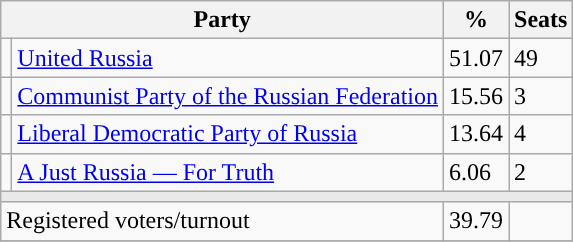<table class="wikitable">
<tr>
<th colspan=2>Party</th>
<th>%</th>
<th>Seats</th>
</tr>
<tr>
<td style="background:"></td>
<td><a href='#'>United Russia</a></td>
<td>51.07</td>
<td>49</td>
</tr>
<tr>
<td style="background:"></td>
<td><a href='#'>Communist Party of the Russian Federation</a></td>
<td>15.56</td>
<td>3</td>
</tr>
<tr>
<td style="background:"></td>
<td><a href='#'>Liberal Democratic Party of Russia</a></td>
<td>13.64</td>
<td>4</td>
</tr>
<tr>
<td style="background:"></td>
<td><a href='#'>A Just Russia — For Truth</a></td>
<td>6.06</td>
<td>2</td>
</tr>
<tr>
<td colspan=4 style="background:#E9E9E9;"></td>
</tr>
<tr>
<td align=left colspan=2>Registered voters/turnout</td>
<td>39.79</td>
<td></td>
</tr>
<tr>
</tr>
</table>
